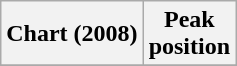<table class="wikitable sortable plainrowheaders" style="text-align:center">
<tr>
<th scope="col">Chart (2008)</th>
<th scope="col">Peak<br> position</th>
</tr>
<tr>
</tr>
</table>
